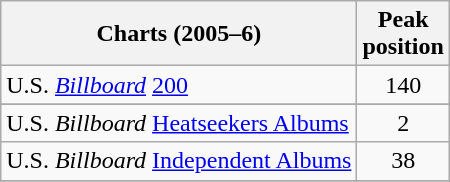<table class="wikitable sortable">
<tr>
<th>Charts (2005–6)</th>
<th>Peak<br>position</th>
</tr>
<tr>
<td align="left">U.S. <em><a href='#'>Billboard</a></em> <a href='#'>200</a></td>
<td style="text-align:center;">140</td>
</tr>
<tr>
</tr>
<tr>
<td align="left">U.S. <em>Billboard</em> <a href='#'>Heatseekers Albums</a></td>
<td style="text-align:center;">2</td>
</tr>
<tr>
<td align="left">U.S. <em>Billboard</em> <a href='#'>Independent Albums</a></td>
<td style="text-align:center;">38</td>
</tr>
<tr>
</tr>
</table>
